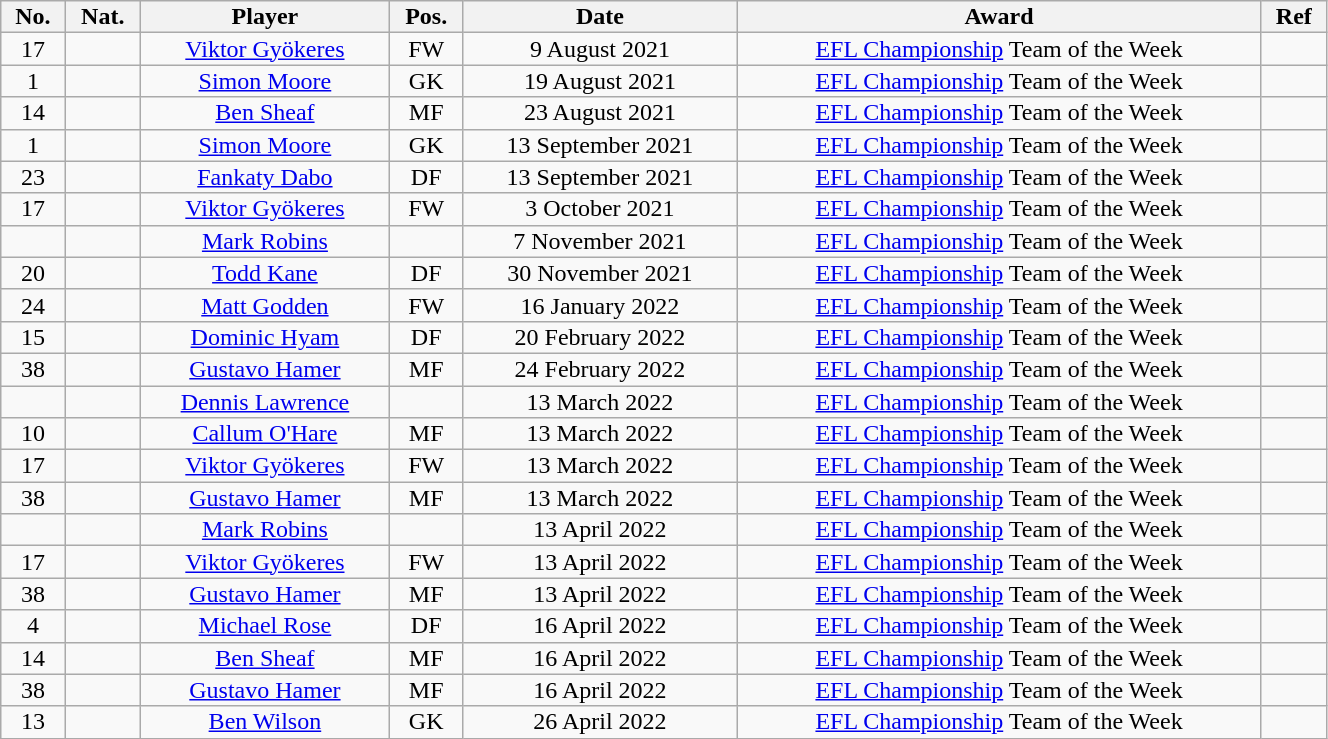<table class="wikitable sortable alternance" style="font-size:100%; text-align:center; line-height:14px; width:70%;">
<tr>
<th>No.</th>
<th>Nat.</th>
<th>Player</th>
<th>Pos.</th>
<th>Date</th>
<th>Award</th>
<th>Ref</th>
</tr>
<tr>
<td>17</td>
<td></td>
<td><a href='#'>Viktor Gyökeres</a></td>
<td>FW</td>
<td>9 August 2021</td>
<td><a href='#'>EFL Championship</a> Team of the Week</td>
<td></td>
</tr>
<tr>
<td>1</td>
<td></td>
<td><a href='#'>Simon Moore</a></td>
<td>GK</td>
<td>19 August 2021</td>
<td><a href='#'>EFL Championship</a> Team of the Week</td>
<td></td>
</tr>
<tr>
<td>14</td>
<td></td>
<td><a href='#'>Ben Sheaf</a></td>
<td>MF</td>
<td>23 August 2021</td>
<td><a href='#'>EFL Championship</a> Team of the Week</td>
<td></td>
</tr>
<tr>
<td>1</td>
<td></td>
<td><a href='#'>Simon Moore</a></td>
<td>GK</td>
<td>13 September 2021</td>
<td><a href='#'>EFL Championship</a> Team of the Week</td>
<td></td>
</tr>
<tr>
<td>23</td>
<td></td>
<td><a href='#'>Fankaty Dabo</a></td>
<td>DF</td>
<td>13 September 2021</td>
<td><a href='#'>EFL Championship</a> Team of the Week</td>
<td></td>
</tr>
<tr>
<td>17</td>
<td></td>
<td><a href='#'>Viktor Gyökeres</a></td>
<td>FW</td>
<td>3 October 2021</td>
<td><a href='#'>EFL Championship</a> Team of the Week</td>
<td></td>
</tr>
<tr>
<td></td>
<td></td>
<td><a href='#'>Mark Robins</a></td>
<td></td>
<td>7 November 2021</td>
<td><a href='#'>EFL Championship</a> Team of the Week</td>
<td></td>
</tr>
<tr>
<td>20</td>
<td></td>
<td><a href='#'>Todd Kane</a></td>
<td>DF</td>
<td>30 November 2021</td>
<td><a href='#'>EFL Championship</a> Team of the Week</td>
<td></td>
</tr>
<tr>
<td>24</td>
<td></td>
<td><a href='#'>Matt Godden</a></td>
<td>FW</td>
<td>16 January 2022</td>
<td><a href='#'>EFL Championship</a> Team of the Week</td>
<td></td>
</tr>
<tr>
<td>15</td>
<td></td>
<td><a href='#'>Dominic Hyam</a></td>
<td>DF</td>
<td>20 February 2022</td>
<td><a href='#'>EFL Championship</a> Team of the Week</td>
<td></td>
</tr>
<tr>
<td>38</td>
<td></td>
<td><a href='#'>Gustavo Hamer</a></td>
<td>MF</td>
<td>24 February 2022</td>
<td><a href='#'>EFL Championship</a> Team of the Week</td>
<td></td>
</tr>
<tr>
<td></td>
<td></td>
<td><a href='#'>Dennis Lawrence</a></td>
<td></td>
<td>13 March 2022</td>
<td><a href='#'>EFL Championship</a> Team of the Week</td>
<td></td>
</tr>
<tr>
<td>10</td>
<td></td>
<td><a href='#'>Callum O'Hare</a></td>
<td>MF</td>
<td>13 March 2022</td>
<td><a href='#'>EFL Championship</a> Team of the Week</td>
<td></td>
</tr>
<tr>
<td>17</td>
<td></td>
<td><a href='#'>Viktor Gyökeres</a></td>
<td>FW</td>
<td>13 March 2022</td>
<td><a href='#'>EFL Championship</a> Team of the Week</td>
<td></td>
</tr>
<tr>
<td>38</td>
<td></td>
<td><a href='#'>Gustavo Hamer</a></td>
<td>MF</td>
<td>13 March 2022</td>
<td><a href='#'>EFL Championship</a> Team of the Week</td>
<td></td>
</tr>
<tr>
<td></td>
<td></td>
<td><a href='#'>Mark Robins</a></td>
<td></td>
<td>13 April 2022</td>
<td><a href='#'>EFL Championship</a> Team of the Week</td>
<td></td>
</tr>
<tr>
<td>17</td>
<td></td>
<td><a href='#'>Viktor Gyökeres</a></td>
<td>FW</td>
<td>13 April 2022</td>
<td><a href='#'>EFL Championship</a> Team of the Week</td>
<td></td>
</tr>
<tr>
<td>38</td>
<td></td>
<td><a href='#'>Gustavo Hamer</a></td>
<td>MF</td>
<td>13 April 2022</td>
<td><a href='#'>EFL Championship</a> Team of the Week</td>
<td></td>
</tr>
<tr>
<td>4</td>
<td></td>
<td><a href='#'>Michael Rose</a></td>
<td>DF</td>
<td>16 April 2022</td>
<td><a href='#'>EFL Championship</a> Team of the Week</td>
<td></td>
</tr>
<tr>
<td>14</td>
<td></td>
<td><a href='#'>Ben Sheaf</a></td>
<td>MF</td>
<td>16 April 2022</td>
<td><a href='#'>EFL Championship</a> Team of the Week</td>
<td></td>
</tr>
<tr>
<td>38</td>
<td></td>
<td><a href='#'>Gustavo Hamer</a></td>
<td>MF</td>
<td>16 April 2022</td>
<td><a href='#'>EFL Championship</a> Team of the Week</td>
<td></td>
</tr>
<tr>
<td>13</td>
<td></td>
<td><a href='#'>Ben Wilson</a></td>
<td>GK</td>
<td>26 April 2022</td>
<td><a href='#'>EFL Championship</a> Team of the Week</td>
<td></td>
</tr>
</table>
